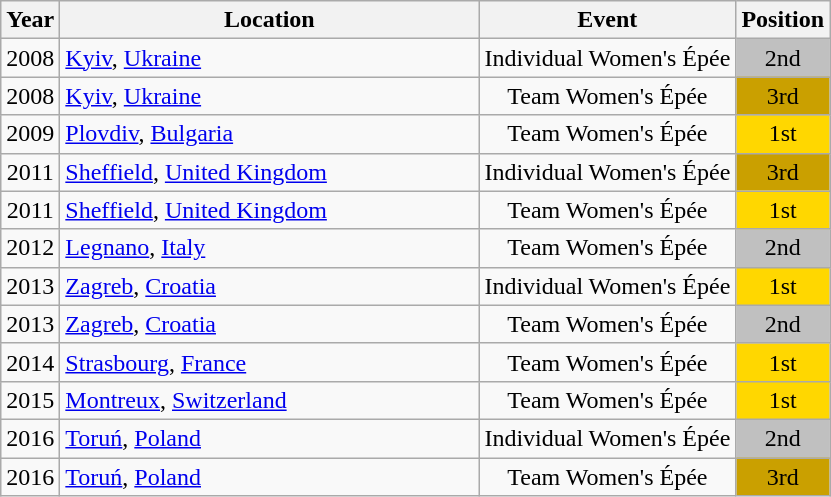<table class="wikitable" style="text-align:center;">
<tr>
<th scope="col">Year</th>
<th scope="col" style="width:17em">Location</th>
<th scope="col">Event</th>
<th scope="col">Position</th>
</tr>
<tr>
<td scope="row">2008</td>
<td style="text-align:left"> <a href='#'>Kyiv</a>, <a href='#'>Ukraine</a></td>
<td>Individual Women's Épée</td>
<td bgcolor="silver">2nd</td>
</tr>
<tr>
<td scope="row">2008</td>
<td style="text-align:left"> <a href='#'>Kyiv</a>, <a href='#'>Ukraine</a></td>
<td>Team Women's Épée</td>
<td bgcolor="caramel">3rd</td>
</tr>
<tr>
<td scope="row">2009</td>
<td style="text-align:left"> <a href='#'>Plovdiv</a>, <a href='#'>Bulgaria</a></td>
<td>Team Women's Épée</td>
<td bgcolor="gold">1st</td>
</tr>
<tr>
<td scope="row">2011</td>
<td style="text-align:left"> <a href='#'>Sheffield</a>, <a href='#'>United Kingdom</a></td>
<td>Individual Women's Épée</td>
<td bgcolor="caramel">3rd</td>
</tr>
<tr>
<td scope="row">2011</td>
<td style="text-align:left"> <a href='#'>Sheffield</a>, <a href='#'>United Kingdom</a></td>
<td>Team Women's Épée</td>
<td bgcolor="gold">1st</td>
</tr>
<tr>
<td scope="row">2012</td>
<td style="text-align:left"> <a href='#'>Legnano</a>, <a href='#'>Italy</a></td>
<td>Team Women's Épée</td>
<td bgcolor="silver">2nd</td>
</tr>
<tr>
<td scope="row">2013</td>
<td style="text-align:left"> <a href='#'>Zagreb</a>, <a href='#'>Croatia</a></td>
<td>Individual Women's Épée</td>
<td bgcolor="gold">1st</td>
</tr>
<tr>
<td scope="row">2013</td>
<td style="text-align:left"> <a href='#'>Zagreb</a>, <a href='#'>Croatia</a></td>
<td>Team Women's Épée</td>
<td bgcolor="silver">2nd</td>
</tr>
<tr>
<td scope="row">2014</td>
<td style="text-align:left"> <a href='#'>Strasbourg</a>, <a href='#'>France</a></td>
<td>Team Women's Épée</td>
<td bgcolor="gold">1st</td>
</tr>
<tr>
<td scope="row">2015</td>
<td style="text-align:left"> <a href='#'>Montreux</a>, <a href='#'>Switzerland</a></td>
<td>Team Women's Épée</td>
<td bgcolor="gold">1st</td>
</tr>
<tr>
<td scope="row">2016</td>
<td style="text-align:left"> <a href='#'>Toruń</a>, <a href='#'>Poland</a></td>
<td>Individual Women's Épée</td>
<td bgcolor="silver">2nd</td>
</tr>
<tr>
<td scope="row">2016</td>
<td style="text-align:left"> <a href='#'>Toruń</a>, <a href='#'>Poland</a></td>
<td>Team Women's Épée</td>
<td bgcolor="caramel">3rd</td>
</tr>
</table>
